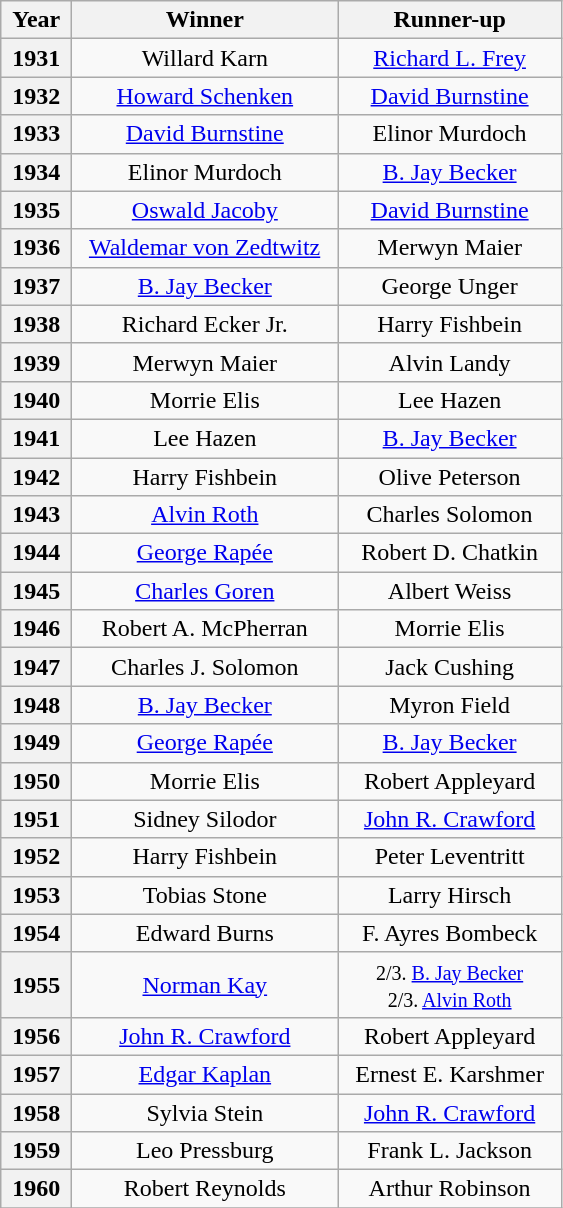<table class="sortable wikitable" style="text-align:center">
<tr>
<th>Year</th>
<th>Winner</th>
<th>Runner-up</th>
</tr>
<tr>
<th> 1931 </th>
<td>Willard Karn</td>
<td><a href='#'>Richard L. Frey</a></td>
</tr>
<tr>
<th>1932</th>
<td><a href='#'>Howard Schenken</a></td>
<td><a href='#'>David Burnstine</a></td>
</tr>
<tr>
<th>1933</th>
<td><a href='#'>David Burnstine</a></td>
<td>Elinor Murdoch</td>
</tr>
<tr>
<th>1934</th>
<td>Elinor Murdoch</td>
<td><a href='#'>B. Jay Becker</a></td>
</tr>
<tr>
<th>1935</th>
<td><a href='#'>Oswald Jacoby</a></td>
<td><a href='#'>David Burnstine</a></td>
</tr>
<tr>
<th>1936</th>
<td>  <a href='#'>Waldemar von Zedtwitz</a>  </td>
<td>Merwyn Maier</td>
</tr>
<tr>
<th>1937</th>
<td><a href='#'>B. Jay Becker</a></td>
<td>George Unger</td>
</tr>
<tr>
<th>1938</th>
<td>Richard Ecker Jr.</td>
<td>Harry Fishbein</td>
</tr>
<tr>
<th>1939</th>
<td>Merwyn Maier</td>
<td>Alvin Landy</td>
</tr>
<tr>
<th>1940</th>
<td>Morrie Elis</td>
<td>Lee Hazen</td>
</tr>
<tr>
<th>1941</th>
<td>Lee Hazen</td>
<td><a href='#'>B. Jay Becker</a></td>
</tr>
<tr>
<th>1942</th>
<td>Harry Fishbein</td>
<td>Olive Peterson</td>
</tr>
<tr>
<th>1943</th>
<td><a href='#'>Alvin Roth</a></td>
<td>Charles Solomon</td>
</tr>
<tr>
<th>1944</th>
<td><a href='#'>George Rapée</a></td>
<td>Robert D. Chatkin</td>
</tr>
<tr>
<th>1945</th>
<td><a href='#'>Charles Goren</a></td>
<td>Albert Weiss</td>
</tr>
<tr>
<th>1946</th>
<td>Robert A. McPherran</td>
<td>Morrie Elis</td>
</tr>
<tr>
<th>1947</th>
<td>Charles J. Solomon</td>
<td>Jack Cushing</td>
</tr>
<tr>
<th>1948</th>
<td><a href='#'>B. Jay Becker</a></td>
<td>Myron Field</td>
</tr>
<tr>
<th>1949</th>
<td><a href='#'>George Rapée</a></td>
<td><a href='#'>B. Jay Becker</a></td>
</tr>
<tr>
<th>1950</th>
<td>Morrie Elis</td>
<td>Robert Appleyard</td>
</tr>
<tr>
<th>1951</th>
<td>Sidney Silodor</td>
<td><a href='#'>John R. Crawford</a></td>
</tr>
<tr>
<th>1952</th>
<td>Harry Fishbein</td>
<td>Peter Leventritt</td>
</tr>
<tr>
<th>1953</th>
<td>Tobias Stone</td>
<td>Larry Hirsch</td>
</tr>
<tr>
<th>1954</th>
<td>Edward Burns</td>
<td>F. Ayres Bombeck</td>
</tr>
<tr>
<th>1955</th>
<td><a href='#'>Norman Kay</a></td>
<td><small>2/3. <a href='#'>B. Jay Becker</a> <br>2/3. <a href='#'>Alvin Roth</a></small></td>
</tr>
<tr>
<th>1956</th>
<td><a href='#'>John R. Crawford</a></td>
<td>Robert Appleyard</td>
</tr>
<tr>
<th>1957</th>
<td><a href='#'>Edgar Kaplan</a></td>
<td>  Ernest E. Karshmer  </td>
</tr>
<tr>
<th>1958</th>
<td>Sylvia Stein</td>
<td><a href='#'>John R. Crawford</a></td>
</tr>
<tr>
<th>1959</th>
<td>Leo Pressburg</td>
<td>Frank L. Jackson</td>
</tr>
<tr>
<th>1960</th>
<td>Robert Reynolds</td>
<td>Arthur Robinson</td>
</tr>
<tr>
</tr>
</table>
